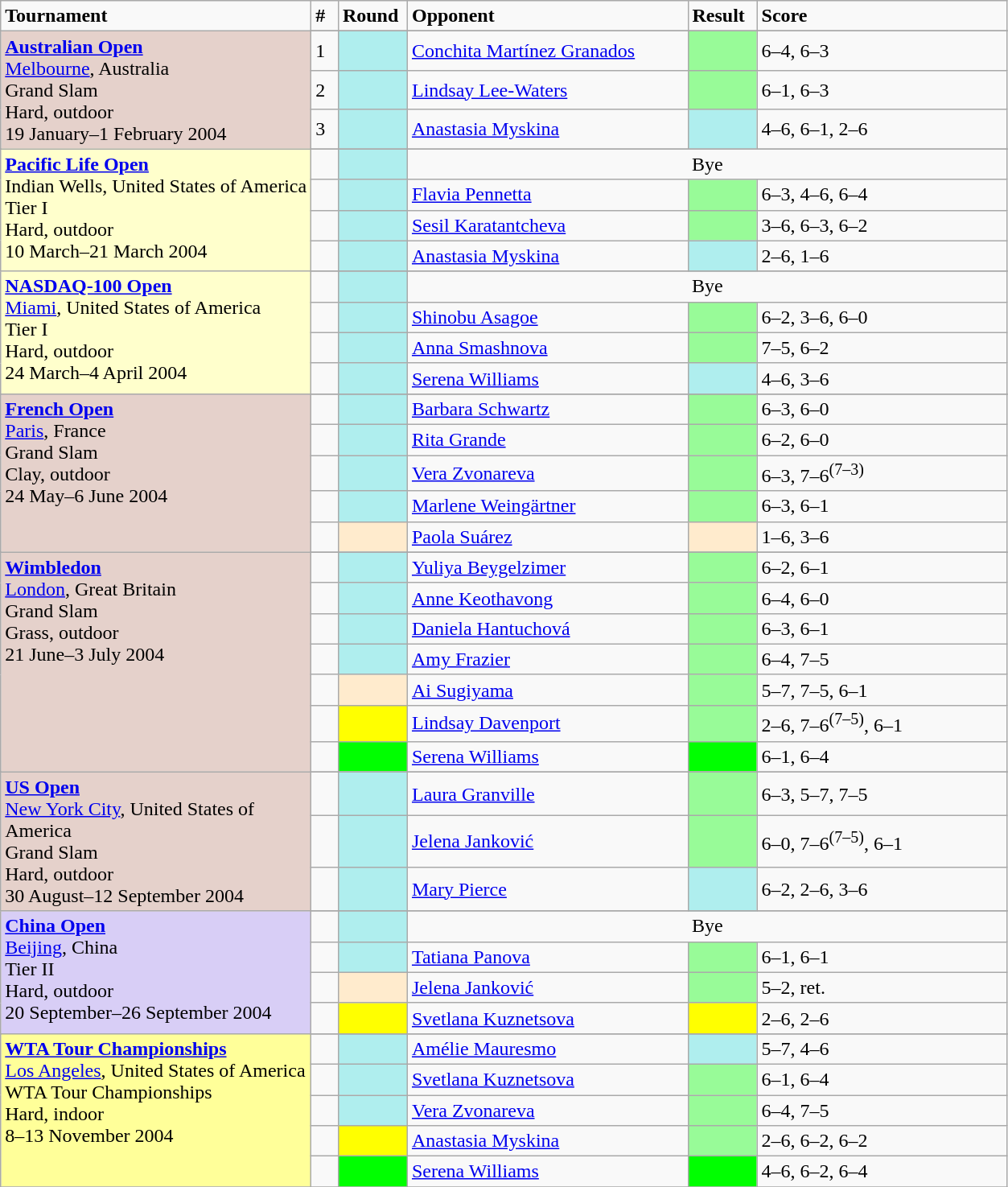<table class="wikitable">
<tr style="font-weight:bold">
<td style="width:250px;">Tournament</td>
<td style="width:15px;">#</td>
<td style="width:50px;">Round</td>
<td style="width:225px;">Opponent</td>
<td style="width:50px;">Result</td>
<td style="width:200px;">Score</td>
</tr>
<tr>
<td rowspan="4" style="background:#e5d1cb; text-align:left; vertical-align:top;"><strong><a href='#'>Australian Open</a></strong><br><a href='#'>Melbourne</a>, Australia<br>Grand Slam<br>Hard, outdoor<br>19 January–1 February 2004</td>
</tr>
<tr>
<td>1</td>
<td style="background:#afeeee;"></td>
<td> <a href='#'>Conchita Martínez Granados</a></td>
<td bgcolor="#98FB98"></td>
<td>6–4, 6–3</td>
</tr>
<tr>
<td>2</td>
<td style="background:#afeeee;"></td>
<td> <a href='#'>Lindsay Lee-Waters</a></td>
<td bgcolor="#98FB98"></td>
<td>6–1, 6–3</td>
</tr>
<tr>
<td>3</td>
<td style="background:#afeeee;"></td>
<td> <a href='#'>Anastasia Myskina</a></td>
<td bgcolor=#afeeee></td>
<td>4–6, 6–1, 2–6</td>
</tr>
<tr>
<td rowspan="5" style="background:#ffffcc; text-align:left; vertical-align:top;"><strong><a href='#'>Pacific Life Open</a></strong><br>Indian Wells, United States of America<br>Tier I<br>Hard, outdoor<br>10 March–21 March 2004</td>
</tr>
<tr>
<td></td>
<td style="background:#afeeee;"></td>
<td colspan="5" align="center">Bye</td>
</tr>
<tr>
<td></td>
<td style="background:#afeeee;"></td>
<td> <a href='#'>Flavia Pennetta</a></td>
<td bgcolor="#98FB98"></td>
<td>6–3, 4–6, 6–4</td>
</tr>
<tr>
<td></td>
<td style="background:#afeeee;"></td>
<td> <a href='#'>Sesil Karatantcheva</a></td>
<td bgcolor="#98FB98"></td>
<td>3–6, 6–3, 6–2</td>
</tr>
<tr>
<td></td>
<td style="background:#afeeee;"></td>
<td> <a href='#'>Anastasia Myskina</a></td>
<td bgcolor=#afeeee></td>
<td>2–6, 1–6</td>
</tr>
<tr>
<td rowspan="5" style="background:#ffffcc; text-align:left; vertical-align:top;"><strong><a href='#'>NASDAQ-100 Open</a></strong><br><a href='#'>Miami</a>, United States of America<br>Tier I<br>Hard, outdoor<br>24 March–4 April 2004</td>
</tr>
<tr>
<td></td>
<td style="background:#afeeee;"></td>
<td colspan="5" align="center">Bye</td>
</tr>
<tr>
<td></td>
<td style="background:#afeeee;"></td>
<td> <a href='#'>Shinobu Asagoe</a></td>
<td bgcolor="#98FB98"></td>
<td>6–2, 3–6, 6–0</td>
</tr>
<tr>
<td></td>
<td style="background:#afeeee;"></td>
<td> <a href='#'>Anna Smashnova</a></td>
<td bgcolor="#98FB98"></td>
<td>7–5, 6–2</td>
</tr>
<tr>
<td></td>
<td style="background:#afeeee;"></td>
<td> <a href='#'>Serena Williams</a></td>
<td bgcolor=#afeeee></td>
<td>4–6, 3–6</td>
</tr>
<tr>
<td rowspan="6" style="background:#e5d1cb; text-align:left; vertical-align:top;"><strong><a href='#'>French Open</a></strong><br><a href='#'>Paris</a>, France<br>Grand Slam<br>Clay, outdoor<br>24 May–6 June 2004</td>
</tr>
<tr>
<td></td>
<td style="background:#afeeee;"></td>
<td> <a href='#'>Barbara Schwartz</a></td>
<td bgcolor="#98FB98"></td>
<td>6–3, 6–0</td>
</tr>
<tr>
<td></td>
<td style="background:#afeeee;"></td>
<td> <a href='#'>Rita Grande</a></td>
<td bgcolor="#98FB98"></td>
<td>6–2, 6–0</td>
</tr>
<tr>
<td></td>
<td style="background:#afeeee;"></td>
<td> <a href='#'>Vera Zvonareva</a></td>
<td bgcolor="#98FB98"></td>
<td>6–3, 7–6<sup>(7–3)</sup></td>
</tr>
<tr>
<td></td>
<td style="background:#afeeee;"></td>
<td> <a href='#'>Marlene Weingärtner</a></td>
<td bgcolor="#98FB98"></td>
<td>6–3, 6–1</td>
</tr>
<tr>
<td></td>
<td bgcolor=#ffebcd></td>
<td> <a href='#'>Paola Suárez</a></td>
<td bgcolor=#ffebcd></td>
<td>1–6, 3–6</td>
</tr>
<tr>
<td rowspan="8" style="background:#e5d1cb; text-align:left; vertical-align:top;"><strong><a href='#'>Wimbledon</a></strong><br><a href='#'>London</a>, Great Britain<br>Grand Slam<br>Grass, outdoor<br>21 June–3 July 2004</td>
</tr>
<tr>
<td></td>
<td style="background:#afeeee;"></td>
<td> <a href='#'>Yuliya Beygelzimer</a></td>
<td bgcolor="#98FB98"></td>
<td>6–2, 6–1</td>
</tr>
<tr>
<td></td>
<td style="background:#afeeee;"></td>
<td> <a href='#'>Anne Keothavong</a></td>
<td bgcolor="#98FB98"></td>
<td>6–4, 6–0</td>
</tr>
<tr>
<td></td>
<td style="background:#afeeee;"></td>
<td> <a href='#'>Daniela Hantuchová</a></td>
<td bgcolor="#98FB98"></td>
<td>6–3, 6–1</td>
</tr>
<tr>
<td></td>
<td style="background:#afeeee;"></td>
<td> <a href='#'>Amy Frazier</a></td>
<td bgcolor="#98FB98"></td>
<td>6–4, 7–5</td>
</tr>
<tr>
<td></td>
<td bgcolor=#ffebcd></td>
<td> <a href='#'>Ai Sugiyama</a></td>
<td bgcolor="#98FB98"></td>
<td>5–7, 7–5, 6–1</td>
</tr>
<tr>
<td></td>
<td bgcolor=yellow></td>
<td> <a href='#'>Lindsay Davenport</a></td>
<td bgcolor="#98FB98"></td>
<td>2–6, 7–6<sup>(7–5)</sup>, 6–1</td>
</tr>
<tr>
<td></td>
<td bgcolor="lime"></td>
<td> <a href='#'>Serena Williams</a></td>
<td bgcolor="lime"></td>
<td>6–1, 6–4</td>
</tr>
<tr>
<td rowspan="4" style="background:#e5d1cb; text-align:left; vertical-align:top;"><strong><a href='#'>US Open</a></strong><br><a href='#'>New York City</a>, United States of America<br>Grand Slam<br>Hard, outdoor<br>30 August–12 September 2004</td>
</tr>
<tr>
<td></td>
<td style="background:#afeeee;"></td>
<td> <a href='#'>Laura Granville</a></td>
<td bgcolor="#98FB98"></td>
<td>6–3, 5–7, 7–5</td>
</tr>
<tr>
<td></td>
<td style="background:#afeeee;"></td>
<td> <a href='#'>Jelena Janković</a></td>
<td bgcolor="#98FB98"></td>
<td>6–0, 7–6<sup>(7–5)</sup>, 6–1</td>
</tr>
<tr>
<td></td>
<td style="background:#afeeee;"></td>
<td> <a href='#'>Mary Pierce</a></td>
<td bgcolor=#afeeee></td>
<td>6–2, 2–6, 3–6</td>
</tr>
<tr>
<td rowspan="5" style="background:#D8CEF6; text-align:left; vertical-align:top;"><strong><a href='#'>China Open</a></strong><br><a href='#'>Beijing</a>, China<br>Tier II<br>Hard, outdoor<br>20 September–26 September 2004</td>
</tr>
<tr>
<td></td>
<td style="background:#afeeee;"></td>
<td colspan="5" align="center">Bye</td>
</tr>
<tr>
<td></td>
<td style="background:#afeeee;"></td>
<td> <a href='#'>Tatiana Panova</a></td>
<td bgcolor="#98FB98"></td>
<td>6–1, 6–1</td>
</tr>
<tr>
<td></td>
<td bgcolor=#ffebcd></td>
<td> <a href='#'>Jelena Janković</a></td>
<td bgcolor="#98FB98"></td>
<td>5–2, ret.</td>
</tr>
<tr>
<td></td>
<td bgcolor=yellow></td>
<td> <a href='#'>Svetlana Kuznetsova</a></td>
<td bgcolor=yellow></td>
<td>2–6, 2–6</td>
</tr>
<tr>
<td rowspan="6" style="background:#FFFF99; text-align:left; vertical-align:top;"><strong><a href='#'>WTA Tour Championships</a></strong><br><a href='#'>Los Angeles</a>, United States of America<br>WTA Tour Championships<br>Hard, indoor<br>8–13 November 2004</td>
</tr>
<tr>
<td></td>
<td style="background:#afeeee;"></td>
<td> <a href='#'>Amélie Mauresmo</a></td>
<td bgcolor=#afeeee></td>
<td>5–7, 4–6</td>
</tr>
<tr>
<td></td>
<td style="background:#afeeee;"></td>
<td> <a href='#'>Svetlana Kuznetsova</a></td>
<td bgcolor="#98FB98"></td>
<td>6–1, 6–4</td>
</tr>
<tr>
<td></td>
<td style="background:#afeeee;"></td>
<td> <a href='#'>Vera Zvonareva</a></td>
<td bgcolor="#98FB98"></td>
<td>6–4, 7–5</td>
</tr>
<tr>
<td></td>
<td bgcolor=yellow></td>
<td> <a href='#'>Anastasia Myskina</a></td>
<td bgcolor="#98FB98"></td>
<td>2–6, 6–2, 6–2</td>
</tr>
<tr>
<td></td>
<td bgcolor="lime"></td>
<td> <a href='#'>Serena Williams</a></td>
<td bgcolor="lime"></td>
<td>4–6, 6–2, 6–4</td>
</tr>
<tr>
</tr>
</table>
